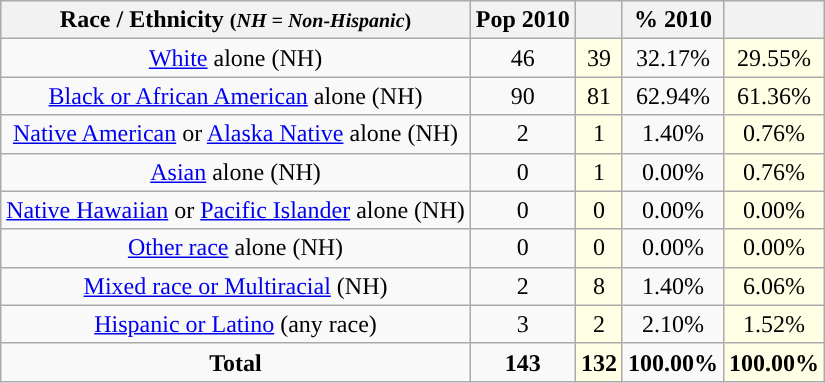<table class="wikitable" style="text-align:center;">
<tr>
<th>Race / Ethnicity <small>(<em>NH = Non-Hispanic</em>)</small></th>
<th>Pop 2010</th>
<th></th>
<th>% 2010</th>
<th></th>
</tr>
<tr>
<td><a href='#'>White</a> alone (NH)</td>
<td>46</td>
<td style='background: #ffffe6;'>39</td>
<td>32.17%</td>
<td style='background: #ffffe6;'>29.55%</td>
</tr>
<tr>
<td><a href='#'>Black or African American</a> alone (NH)</td>
<td>90</td>
<td style='background: #ffffe6;'>81</td>
<td>62.94%</td>
<td style='background: #ffffe6;'>61.36%</td>
</tr>
<tr>
<td><a href='#'>Native American</a> or <a href='#'>Alaska Native</a> alone (NH)</td>
<td>2</td>
<td style='background: #ffffe6;'>1</td>
<td>1.40%</td>
<td style='background: #ffffe6;'>0.76%</td>
</tr>
<tr>
<td><a href='#'>Asian</a> alone (NH)</td>
<td>0</td>
<td style='background: #ffffe6;'>1</td>
<td>0.00%</td>
<td style='background: #ffffe6;'>0.76%</td>
</tr>
<tr>
<td><a href='#'>Native Hawaiian</a> or <a href='#'>Pacific Islander</a> alone (NH)</td>
<td>0</td>
<td style='background: #ffffe6;'>0</td>
<td>0.00%</td>
<td style='background: #ffffe6;'>0.00%</td>
</tr>
<tr>
<td><a href='#'>Other race</a> alone (NH)</td>
<td>0</td>
<td style='background: #ffffe6;'>0</td>
<td>0.00%</td>
<td style='background: #ffffe6;'>0.00%</td>
</tr>
<tr>
<td><a href='#'>Mixed race or Multiracial</a> (NH)</td>
<td>2</td>
<td style='background: #ffffe6;'>8</td>
<td>1.40%</td>
<td style='background: #ffffe6;'>6.06%</td>
</tr>
<tr>
<td><a href='#'>Hispanic or Latino</a> (any race)</td>
<td>3</td>
<td style='background: #ffffe6;'>2</td>
<td>2.10%</td>
<td style='background: #ffffe6;'>1.52%</td>
</tr>
<tr>
<td><strong>Total</strong></td>
<td><strong>143</strong></td>
<td style='background: #ffffe6;'><strong>132</strong></td>
<td><strong>100.00%</strong></td>
<td style='background: #ffffe6;'><strong>100.00%</strong></td>
</tr>
</table>
